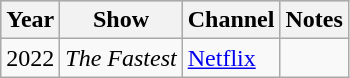<table class="wikitable sortable">
<tr style="background:#ccc; text-align:center;">
<th>Year</th>
<th>Show</th>
<th>Channel</th>
<th>Notes</th>
</tr>
<tr>
<td>2022</td>
<td><em>The Fastest</em></td>
<td><a href='#'>Netflix</a></td>
<td></td>
</tr>
</table>
